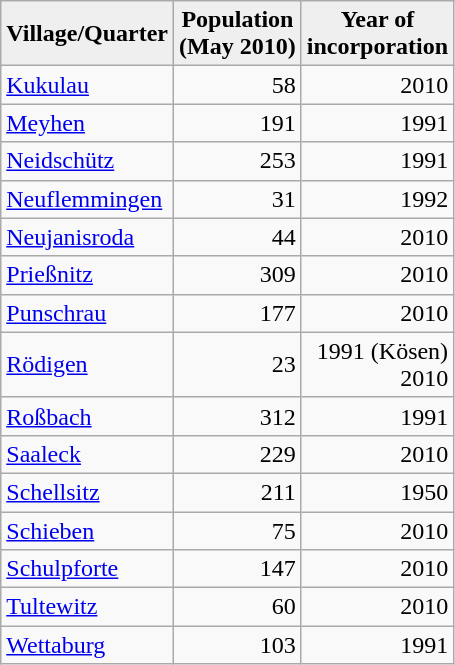<table class="wikitable">
<tr>
<th style="background:#efefef; text-align:center;">Village/Quarter</th>
<th style="background:#efefef; text-align:center;">Population<br>(May 2010)</th>
<th style="background:#efefef; text-align:center;">Year of<br>incorporation</th>
</tr>
<tr>
<td><a href='#'>Kukulau</a></td>
<td align="right">58</td>
<td align="right">2010</td>
</tr>
<tr>
<td><a href='#'>Meyhen</a></td>
<td align="right">191</td>
<td align="right">1991</td>
</tr>
<tr>
<td><a href='#'>Neidschütz</a></td>
<td align="right">253</td>
<td align="right">1991</td>
</tr>
<tr>
<td><a href='#'>Neuflemmingen</a></td>
<td align="right">31</td>
<td align="right">1992</td>
</tr>
<tr>
<td><a href='#'>Neujanisroda</a></td>
<td align="right">44</td>
<td align="right">2010</td>
</tr>
<tr>
<td><a href='#'>Prießnitz</a></td>
<td align="right">309</td>
<td align="right">2010</td>
</tr>
<tr>
<td><a href='#'>Punschrau</a></td>
<td align="right">177</td>
<td align="right">2010</td>
</tr>
<tr>
<td><a href='#'>Rödigen</a></td>
<td align="right">23</td>
<td align="right">1991 (Kösen)<br>2010</td>
</tr>
<tr>
<td><a href='#'>Roßbach</a></td>
<td align="right">312</td>
<td align="right">1991</td>
</tr>
<tr>
<td><a href='#'>Saaleck</a></td>
<td align="right">229</td>
<td align="right">2010</td>
</tr>
<tr>
<td><a href='#'>Schellsitz</a></td>
<td align="right">211</td>
<td align="right">1950</td>
</tr>
<tr>
<td><a href='#'>Schieben</a></td>
<td align="right">75</td>
<td align="right">2010</td>
</tr>
<tr>
<td><a href='#'>Schulpforte</a></td>
<td align="right">147</td>
<td align="right">2010</td>
</tr>
<tr>
<td><a href='#'>Tultewitz</a></td>
<td align="right">60</td>
<td align="right">2010</td>
</tr>
<tr>
<td><a href='#'>Wettaburg</a></td>
<td align="right">103</td>
<td align="right">1991</td>
</tr>
</table>
